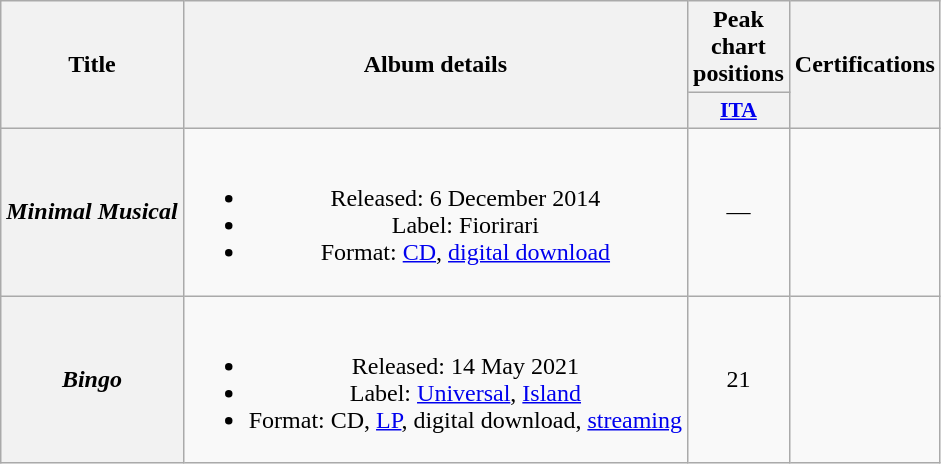<table class="wikitable plainrowheaders" style="text-align:center;">
<tr>
<th scope="col" rowspan="2">Title</th>
<th scope="col" rowspan="2">Album details</th>
<th scope="col" colspan="1">Peak chart positions</th>
<th scope="col" rowspan="2">Certifications</th>
</tr>
<tr>
<th scope="col" style="width:3em;font-size:90%;"><a href='#'>ITA</a></th>
</tr>
<tr>
<th scope="row"><em>Minimal Musical</em></th>
<td><br><ul><li>Released: 6 December 2014</li><li>Label: Fiorirari</li><li>Format: <a href='#'>CD</a>, <a href='#'>digital download</a></li></ul></td>
<td>—</td>
<td></td>
</tr>
<tr>
<th scope="row"><em>Bingo</em></th>
<td><br><ul><li>Released: 14 May 2021</li><li>Label: <a href='#'>Universal</a>, <a href='#'>Island</a></li><li>Format: CD, <a href='#'>LP</a>, digital download, <a href='#'>streaming</a></li></ul></td>
<td>21</td>
<td></td>
</tr>
</table>
